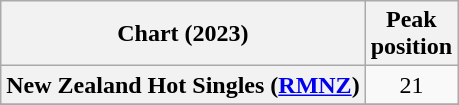<table class="wikitable sortable plainrowheaders" style="text-align:center">
<tr>
<th scope="col">Chart (2023)</th>
<th scope="col">Peak<br>position</th>
</tr>
<tr>
<th scope="row">New Zealand Hot Singles (<a href='#'>RMNZ</a>)</th>
<td>21</td>
</tr>
<tr>
</tr>
<tr>
</tr>
</table>
